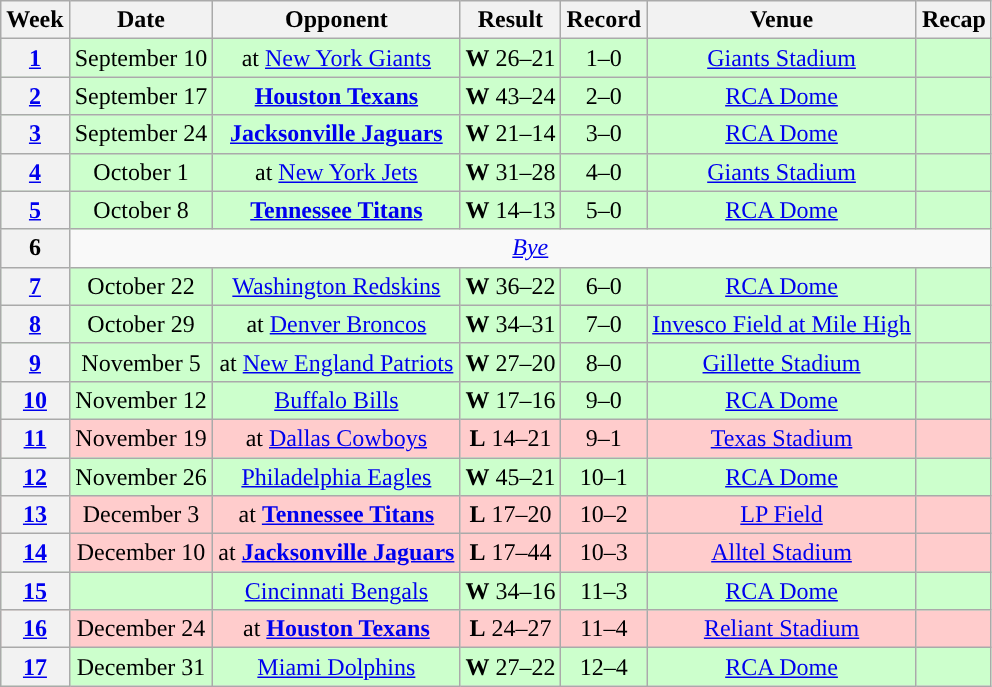<table class="wikitable" style="text-align:center">
<tr>
<th>Week</th>
<th>Date</th>
<th>Opponent</th>
<th>Result</th>
<th>Record</th>
<th>Venue</th>
<th>Recap</th>
</tr>
<tr style="background:#cfc; text-align:center;">
<th><a href='#'>1</a></th>
<td>September 10</td>
<td>at <a href='#'>New York Giants</a></td>
<td><strong>W</strong> 26–21</td>
<td>1–0</td>
<td><a href='#'>Giants Stadium</a></td>
<td></td>
</tr>
<tr style="background:#cfc; text-align:center;">
<th><a href='#'>2</a></th>
<td>September 17</td>
<td><strong><a href='#'>Houston Texans</a></strong></td>
<td><strong>W</strong> 43–24</td>
<td>2–0</td>
<td><a href='#'>RCA Dome</a></td>
<td></td>
</tr>
<tr style="background:#cfc; text-align:center;">
<th><a href='#'>3</a></th>
<td>September 24</td>
<td><strong><a href='#'>Jacksonville Jaguars</a></strong></td>
<td><strong>W</strong> 21–14</td>
<td>3–0</td>
<td><a href='#'>RCA Dome</a></td>
<td></td>
</tr>
<tr style="background:#cfc; text-align:center;">
<th><a href='#'>4</a></th>
<td>October 1</td>
<td>at <a href='#'>New York Jets</a></td>
<td><strong>W</strong> 31–28</td>
<td>4–0</td>
<td><a href='#'>Giants Stadium</a></td>
<td></td>
</tr>
<tr style="background:#cfc; text-align:center;">
<th><a href='#'>5</a></th>
<td>October 8</td>
<td><strong><a href='#'>Tennessee Titans</a></strong></td>
<td><strong>W</strong> 14–13</td>
<td>5–0</td>
<td><a href='#'>RCA Dome</a></td>
<td></td>
</tr>
<tr style="text-align:center;">
<th>6</th>
<td colspan="6" style="text-align:center;"><em><a href='#'>Bye</a></em></td>
</tr>
<tr style="background:#cfc; text-align:center;">
<th><a href='#'>7</a></th>
<td>October 22</td>
<td><a href='#'>Washington Redskins</a></td>
<td><strong>W</strong> 36–22</td>
<td>6–0</td>
<td><a href='#'>RCA Dome</a></td>
<td></td>
</tr>
<tr style="background:#cfc; text-align:center;">
<th><a href='#'>8</a></th>
<td>October 29</td>
<td>at <a href='#'>Denver Broncos</a></td>
<td><strong>W</strong> 34–31</td>
<td>7–0</td>
<td><a href='#'>Invesco Field at Mile High</a></td>
<td></td>
</tr>
<tr style="background:#cfc; text-align:center;">
<th><a href='#'>9</a></th>
<td>November 5</td>
<td>at <a href='#'>New England Patriots</a></td>
<td><strong>W</strong> 27–20</td>
<td>8–0</td>
<td><a href='#'>Gillette Stadium</a></td>
<td></td>
</tr>
<tr style="background:#cfc; text-align:center;">
<th><a href='#'>10</a></th>
<td>November 12</td>
<td><a href='#'>Buffalo Bills</a></td>
<td><strong>W</strong> 17–16</td>
<td>9–0</td>
<td><a href='#'>RCA Dome</a></td>
<td></td>
</tr>
<tr style="background:#fcc; text-align:center;">
<th><a href='#'>11</a></th>
<td>November 19</td>
<td>at <a href='#'>Dallas Cowboys</a></td>
<td><strong>L</strong> 14–21</td>
<td>9–1</td>
<td><a href='#'>Texas Stadium</a></td>
<td></td>
</tr>
<tr style="background:#cfc; text-align:center;">
<th><a href='#'>12</a></th>
<td>November 26</td>
<td><a href='#'>Philadelphia Eagles</a></td>
<td><strong>W</strong> 45–21</td>
<td>10–1</td>
<td><a href='#'>RCA Dome</a></td>
<td></td>
</tr>
<tr style="background:#fcc; text-align:center;">
<th><a href='#'>13</a></th>
<td>December 3</td>
<td>at <strong><a href='#'>Tennessee Titans</a></strong></td>
<td><strong>L</strong> 17–20</td>
<td>10–2</td>
<td><a href='#'>LP Field</a></td>
<td></td>
</tr>
<tr style="background:#fcc; text-align:center;">
<th><a href='#'>14</a></th>
<td>December 10</td>
<td>at <strong><a href='#'>Jacksonville Jaguars</a></strong></td>
<td><strong>L</strong>  17–44</td>
<td>10–3</td>
<td><a href='#'>Alltel Stadium</a></td>
<td></td>
</tr>
<tr style="background:#cfc; text-align:center;">
<th><a href='#'>15</a></th>
<td></td>
<td><a href='#'>Cincinnati Bengals</a></td>
<td><strong>W</strong> 34–16</td>
<td>11–3</td>
<td><a href='#'>RCA Dome</a></td>
<td></td>
</tr>
<tr style="background:#fcc; text-align:center;">
<th><a href='#'>16</a></th>
<td>December 24</td>
<td>at <strong><a href='#'>Houston Texans</a></strong></td>
<td><strong>L</strong> 24–27</td>
<td>11–4</td>
<td><a href='#'>Reliant Stadium</a></td>
<td></td>
</tr>
<tr style="background:#cfc; text-align:center;">
<th><a href='#'>17</a></th>
<td>December 31</td>
<td><a href='#'>Miami Dolphins</a></td>
<td><strong>W</strong> 27–22</td>
<td>12–4</td>
<td><a href='#'>RCA Dome</a></td>
<td></td>
</tr>
</table>
